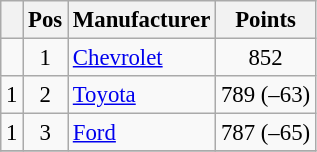<table class="wikitable" style="font-size: 95%">
<tr>
<th></th>
<th>Pos</th>
<th>Manufacturer</th>
<th>Points</th>
</tr>
<tr>
<td align="left"></td>
<td style="text-align:center;">1</td>
<td><a href='#'>Chevrolet</a></td>
<td style="text-align:center;">852</td>
</tr>
<tr>
<td align="left"> 1</td>
<td style="text-align:center;">2</td>
<td><a href='#'>Toyota</a></td>
<td style="text-align:center;">789 (–63)</td>
</tr>
<tr>
<td align="left"> 1</td>
<td style="text-align:center;">3</td>
<td><a href='#'>Ford</a></td>
<td style="text-align:center;">787 (–65)</td>
</tr>
<tr class="sortbottom">
</tr>
</table>
